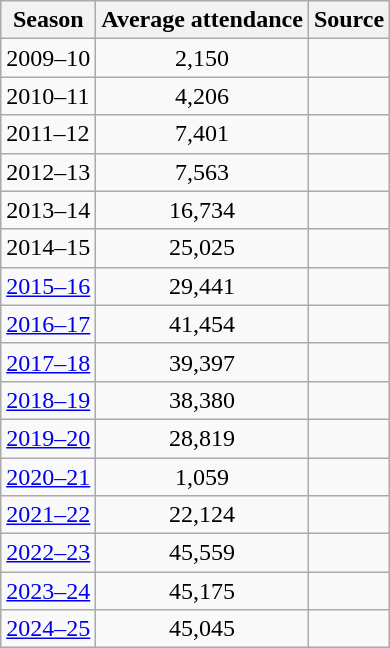<table class="wikitable" style="text-align: left;">
<tr>
<th>Season</th>
<th>Average attendance</th>
<th>Source</th>
</tr>
<tr>
<td>2009–10</td>
<td style="text-align:center;">2,150</td>
<td></td>
</tr>
<tr>
<td>2010–11</td>
<td style="text-align:center;">4,206</td>
<td></td>
</tr>
<tr>
<td>2011–12</td>
<td style="text-align:center;">7,401</td>
<td></td>
</tr>
<tr>
<td>2012–13</td>
<td style="text-align:center;">7,563</td>
<td></td>
</tr>
<tr>
<td>2013–14</td>
<td style="text-align:center;">16,734</td>
<td></td>
</tr>
<tr>
<td>2014–15</td>
<td style="text-align:center;">25,025</td>
<td></td>
</tr>
<tr>
<td><a href='#'>2015–16</a></td>
<td style="text-align:center;">29,441</td>
<td></td>
</tr>
<tr>
<td><a href='#'>2016–17</a></td>
<td style="text-align:center;">41,454</td>
<td></td>
</tr>
<tr>
<td><a href='#'>2017–18</a></td>
<td style="text-align:center;">39,397</td>
<td></td>
</tr>
<tr>
<td><a href='#'>2018–19</a></td>
<td style="text-align:center;">38,380</td>
<td></td>
</tr>
<tr>
<td><a href='#'>2019–20</a></td>
<td style="text-align:center;">28,819</td>
<td></td>
</tr>
<tr>
<td><a href='#'>2020–21</a></td>
<td style="text-align:center;">1,059</td>
<td></td>
</tr>
<tr>
<td><a href='#'>2021–22</a></td>
<td style="text-align:center;">22,124</td>
<td></td>
</tr>
<tr>
<td><a href='#'>2022–23</a></td>
<td style="text-align:center;">45,559</td>
<td></td>
</tr>
<tr>
<td><a href='#'>2023–24</a></td>
<td style="text-align:center;">45,175</td>
<td></td>
</tr>
<tr>
<td><a href='#'>2024–25</a></td>
<td style="text-align:center;">45,045</td>
<td></td>
</tr>
</table>
